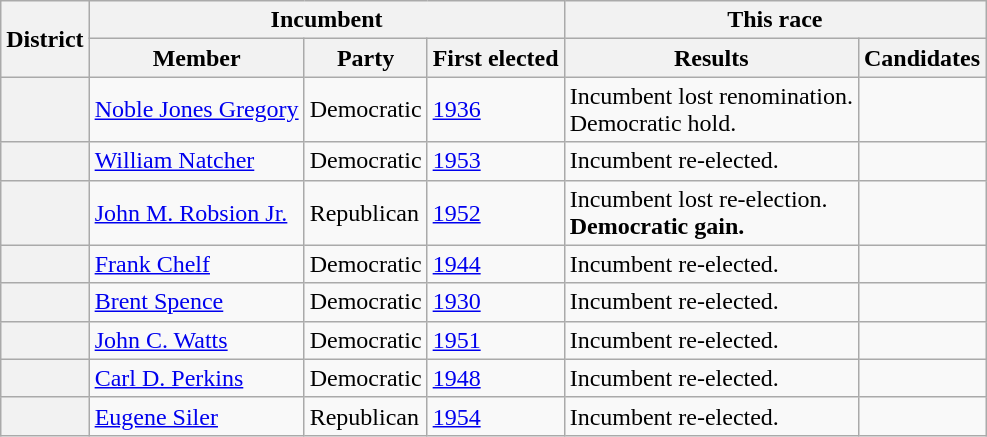<table class=wikitable>
<tr>
<th rowspan=2>District</th>
<th colspan=3>Incumbent</th>
<th colspan=2>This race</th>
</tr>
<tr>
<th>Member</th>
<th>Party</th>
<th>First elected</th>
<th>Results</th>
<th>Candidates</th>
</tr>
<tr>
<th></th>
<td><a href='#'>Noble Jones Gregory</a></td>
<td>Democratic</td>
<td><a href='#'>1936</a></td>
<td>Incumbent lost renomination.<br>Democratic hold.</td>
<td nowrap></td>
</tr>
<tr>
<th></th>
<td><a href='#'>William Natcher</a></td>
<td>Democratic</td>
<td><a href='#'>1953 </a></td>
<td>Incumbent re-elected.</td>
<td nowrap></td>
</tr>
<tr>
<th></th>
<td><a href='#'>John M. Robsion Jr.</a></td>
<td>Republican</td>
<td><a href='#'>1952</a></td>
<td>Incumbent lost re-election.<br><strong>Democratic gain.</strong></td>
<td nowrap></td>
</tr>
<tr>
<th></th>
<td><a href='#'>Frank Chelf</a></td>
<td>Democratic</td>
<td><a href='#'>1944</a></td>
<td>Incumbent re-elected.</td>
<td nowrap></td>
</tr>
<tr>
<th></th>
<td><a href='#'>Brent Spence</a></td>
<td>Democratic</td>
<td><a href='#'>1930</a></td>
<td>Incumbent re-elected.</td>
<td nowrap></td>
</tr>
<tr>
<th></th>
<td><a href='#'>John C. Watts</a></td>
<td>Democratic</td>
<td><a href='#'>1951</a></td>
<td>Incumbent re-elected.</td>
<td nowrap></td>
</tr>
<tr>
<th></th>
<td><a href='#'>Carl D. Perkins</a></td>
<td>Democratic</td>
<td><a href='#'>1948</a></td>
<td>Incumbent re-elected.</td>
<td nowrap></td>
</tr>
<tr>
<th></th>
<td><a href='#'>Eugene Siler</a></td>
<td>Republican</td>
<td><a href='#'>1954</a></td>
<td>Incumbent re-elected.</td>
<td nowrap></td>
</tr>
</table>
